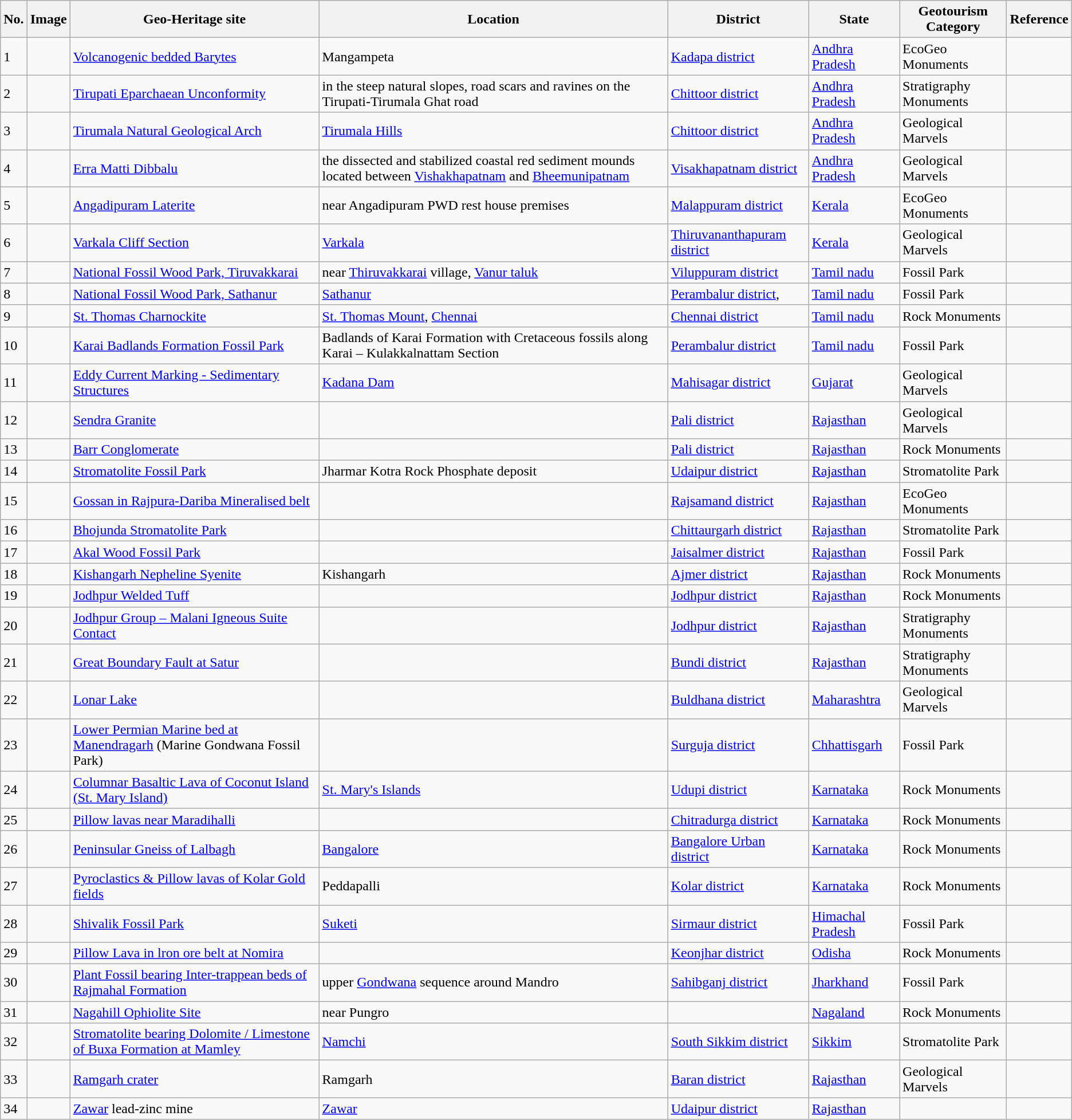<table class="wikitable sortable">
<tr>
<th>No.</th>
<th>Image</th>
<th>Geo-Heritage site</th>
<th>Location</th>
<th>District</th>
<th>State</th>
<th>Geotourism Category</th>
<th>Reference</th>
</tr>
<tr>
<td>1</td>
<td></td>
<td><a href='#'>Volcanogenic bedded Barytes</a></td>
<td>Mangampeta</td>
<td><a href='#'>Kadapa district</a></td>
<td><a href='#'>Andhra Pradesh</a></td>
<td>EcoGeo Monuments</td>
<td></td>
</tr>
<tr>
<td>2</td>
<td></td>
<td><a href='#'>Tirupati Eparchaean Unconformity</a></td>
<td>in the steep natural slopes, road scars and ravines on the Tirupati-Tirumala Ghat road</td>
<td><a href='#'>Chittoor district</a></td>
<td><a href='#'>Andhra Pradesh</a></td>
<td>Stratigraphy Monuments</td>
<td></td>
</tr>
<tr>
<td>3</td>
<td></td>
<td><a href='#'>Tirumala Natural Geological Arch</a></td>
<td><a href='#'>Tirumala Hills</a></td>
<td><a href='#'>Chittoor district</a></td>
<td><a href='#'>Andhra Pradesh</a></td>
<td>Geological Marvels</td>
<td></td>
</tr>
<tr>
<td>4</td>
<td></td>
<td><a href='#'>Erra Matti Dibbalu</a></td>
<td>the dissected and stabilized coastal red sediment mounds located between <a href='#'>Vishakhapatnam</a> and <a href='#'>Bheemunipatnam</a></td>
<td><a href='#'>Visakhapatnam district</a></td>
<td><a href='#'>Andhra Pradesh</a></td>
<td>Geological Marvels</td>
<td></td>
</tr>
<tr>
<td>5</td>
<td></td>
<td><a href='#'>Angadipuram Laterite</a></td>
<td>near Angadipuram PWD rest house premises</td>
<td><a href='#'>Malappuram district</a></td>
<td><a href='#'>Kerala</a></td>
<td>EcoGeo Monuments</td>
<td></td>
</tr>
<tr>
<td>6</td>
<td></td>
<td><a href='#'>Varkala Cliff Section</a></td>
<td><a href='#'>Varkala</a></td>
<td><a href='#'>Thiruvananthapuram district</a></td>
<td><a href='#'>Kerala</a></td>
<td>Geological Marvels</td>
<td></td>
</tr>
<tr>
<td>7</td>
<td></td>
<td><a href='#'>National Fossil Wood Park, Tiruvakkarai</a></td>
<td>near <a href='#'>Thiruvakkarai</a> village, <a href='#'>Vanur taluk</a></td>
<td><a href='#'>Viluppuram district</a></td>
<td><a href='#'>Tamil nadu</a></td>
<td>Fossil Park</td>
<td></td>
</tr>
<tr>
<td>8</td>
<td></td>
<td><a href='#'>National Fossil Wood Park, Sathanur</a></td>
<td><a href='#'>Sathanur</a></td>
<td><a href='#'>Perambalur district</a>,</td>
<td><a href='#'>Tamil nadu</a></td>
<td>Fossil Park</td>
<td></td>
</tr>
<tr>
<td>9</td>
<td></td>
<td><a href='#'>St. Thomas Charnockite</a></td>
<td><a href='#'>St. Thomas Mount</a>, <a href='#'>Chennai</a></td>
<td><a href='#'>Chennai district</a></td>
<td><a href='#'>Tamil nadu</a></td>
<td>Rock Monuments</td>
<td></td>
</tr>
<tr>
<td>10</td>
<td></td>
<td><a href='#'>Karai Badlands Formation Fossil Park</a></td>
<td>Badlands of Karai Formation with Cretaceous fossils along Karai – Kulakkalnattam Section</td>
<td><a href='#'>Perambalur district</a></td>
<td><a href='#'>Tamil nadu</a></td>
<td>Fossil Park</td>
<td></td>
</tr>
<tr>
<td>11</td>
<td></td>
<td><a href='#'>Eddy Current Marking  - Sedimentary Structures</a></td>
<td><a href='#'>Kadana Dam</a></td>
<td><a href='#'>Mahisagar district</a></td>
<td><a href='#'>Gujarat</a></td>
<td>Geological Marvels</td>
<td></td>
</tr>
<tr>
<td>12</td>
<td></td>
<td><a href='#'>Sendra Granite</a></td>
<td></td>
<td><a href='#'>Pali district</a></td>
<td><a href='#'>Rajasthan</a></td>
<td>Geological Marvels</td>
<td></td>
</tr>
<tr>
<td>13</td>
<td></td>
<td><a href='#'>Barr Conglomerate</a></td>
<td></td>
<td><a href='#'>Pali district</a></td>
<td><a href='#'>Rajasthan</a></td>
<td>Rock Monuments</td>
<td></td>
</tr>
<tr>
<td>14</td>
<td></td>
<td><a href='#'>Stromatolite Fossil Park</a></td>
<td>Jharmar Kotra Rock Phosphate deposit</td>
<td><a href='#'>Udaipur district</a></td>
<td><a href='#'>Rajasthan</a></td>
<td>Stromatolite Park</td>
<td></td>
</tr>
<tr>
<td>15</td>
<td></td>
<td><a href='#'>Gossan in Rajpura-Dariba Mineralised belt</a></td>
<td></td>
<td><a href='#'>Rajsamand district</a></td>
<td><a href='#'>Rajasthan</a></td>
<td>EcoGeo Monuments</td>
<td></td>
</tr>
<tr>
<td>16</td>
<td></td>
<td><a href='#'>Bhojunda Stromatolite Park</a></td>
<td></td>
<td><a href='#'>Chittaurgarh district</a></td>
<td><a href='#'>Rajasthan</a></td>
<td>Stromatolite Park</td>
<td></td>
</tr>
<tr>
<td>17</td>
<td></td>
<td><a href='#'>Akal Wood Fossil Park</a></td>
<td></td>
<td><a href='#'>Jaisalmer district</a></td>
<td><a href='#'>Rajasthan</a></td>
<td>Fossil Park</td>
<td></td>
</tr>
<tr>
<td>18</td>
<td></td>
<td><a href='#'>Kishangarh Nepheline Syenite</a></td>
<td>Kishangarh</td>
<td><a href='#'>Ajmer district</a></td>
<td><a href='#'>Rajasthan</a></td>
<td>Rock Monuments</td>
<td></td>
</tr>
<tr>
<td>19</td>
<td></td>
<td><a href='#'>Jodhpur Welded Tuff</a></td>
<td></td>
<td><a href='#'>Jodhpur district</a></td>
<td><a href='#'>Rajasthan</a></td>
<td>Rock Monuments</td>
<td></td>
</tr>
<tr>
<td>20</td>
<td></td>
<td><a href='#'>Jodhpur Group – Malani Igneous Suite Contact</a></td>
<td></td>
<td><a href='#'>Jodhpur district</a></td>
<td><a href='#'>Rajasthan</a></td>
<td>Stratigraphy Monuments</td>
<td></td>
</tr>
<tr>
<td>21</td>
<td></td>
<td><a href='#'>Great Boundary Fault at Satur</a></td>
<td></td>
<td><a href='#'>Bundi district</a></td>
<td><a href='#'>Rajasthan</a></td>
<td>Stratigraphy Monuments</td>
<td></td>
</tr>
<tr>
<td>22</td>
<td></td>
<td><a href='#'>Lonar Lake</a></td>
<td></td>
<td><a href='#'>Buldhana district</a></td>
<td><a href='#'>Maharashtra</a></td>
<td>Geological Marvels</td>
<td></td>
</tr>
<tr>
<td>23</td>
<td></td>
<td><a href='#'>Lower Permian Marine bed at Manendragarh</a> (Marine Gondwana Fossil Park)</td>
<td></td>
<td><a href='#'>Surguja district</a></td>
<td><a href='#'>Chhattisgarh</a></td>
<td>Fossil Park</td>
<td></td>
</tr>
<tr>
<td>24</td>
<td></td>
<td><a href='#'>Columnar Basaltic Lava of Coconut Island (St. Mary Island)</a></td>
<td><a href='#'>St. Mary's Islands</a></td>
<td><a href='#'>Udupi district</a></td>
<td><a href='#'>Karnataka</a></td>
<td>Rock Monuments</td>
<td></td>
</tr>
<tr>
<td>25</td>
<td></td>
<td><a href='#'>Pillow lavas near Maradihalli</a></td>
<td></td>
<td><a href='#'>Chitradurga district</a></td>
<td><a href='#'>Karnataka</a></td>
<td>Rock Monuments</td>
<td></td>
</tr>
<tr>
<td>26</td>
<td></td>
<td><a href='#'>Peninsular Gneiss of Lalbagh</a></td>
<td><a href='#'>Bangalore</a></td>
<td><a href='#'>Bangalore Urban district</a></td>
<td><a href='#'>Karnataka</a></td>
<td>Rock Monuments</td>
<td></td>
</tr>
<tr>
<td>27</td>
<td></td>
<td><a href='#'>Pyroclastics & Pillow lavas of Kolar Gold fields</a></td>
<td>Peddapalli</td>
<td><a href='#'>Kolar district</a></td>
<td><a href='#'>Karnataka</a></td>
<td>Rock Monuments</td>
<td></td>
</tr>
<tr>
<td>28</td>
<td></td>
<td><a href='#'>Shivalik Fossil Park</a></td>
<td><a href='#'>Suketi</a></td>
<td><a href='#'>Sirmaur district</a></td>
<td><a href='#'>Himachal Pradesh</a></td>
<td>Fossil Park</td>
<td></td>
</tr>
<tr>
<td>29</td>
<td></td>
<td><a href='#'>Pillow Lava in lron ore belt at Nomira</a></td>
<td></td>
<td><a href='#'>Keonjhar district</a></td>
<td><a href='#'>Odisha</a></td>
<td>Rock Monuments</td>
<td></td>
</tr>
<tr>
<td>30</td>
<td></td>
<td><a href='#'>Plant Fossil bearing Inter-trappean beds of Rajmahal Formation</a></td>
<td>upper <a href='#'>Gondwana</a> sequence around Mandro</td>
<td><a href='#'>Sahibganj district</a></td>
<td><a href='#'>Jharkhand</a></td>
<td>Fossil Park</td>
<td></td>
</tr>
<tr>
<td>31</td>
<td></td>
<td><a href='#'>Nagahill Ophiolite Site</a></td>
<td>near Pungro</td>
<td></td>
<td><a href='#'>Nagaland</a></td>
<td>Rock Monuments</td>
<td></td>
</tr>
<tr>
<td>32</td>
<td></td>
<td><a href='#'>Stromatolite bearing Dolomite / Limestone of Buxa Formation at Mamley</a></td>
<td><a href='#'>Namchi</a></td>
<td><a href='#'>South Sikkim district</a></td>
<td><a href='#'>Sikkim</a></td>
<td>Stromatolite Park</td>
<td></td>
</tr>
<tr>
<td>33</td>
<td></td>
<td><a href='#'>Ramgarh crater</a></td>
<td>Ramgarh</td>
<td><a href='#'>Baran district</a></td>
<td><a href='#'>Rajasthan</a></td>
<td>Geological Marvels</td>
<td></td>
</tr>
<tr>
<td>34</td>
<td></td>
<td><a href='#'>Zawar</a> lead-zinc mine</td>
<td><a href='#'>Zawar</a></td>
<td><a href='#'>Udaipur district</a></td>
<td><a href='#'>Rajasthan</a></td>
<td></td>
<td></td>
</tr>
</table>
